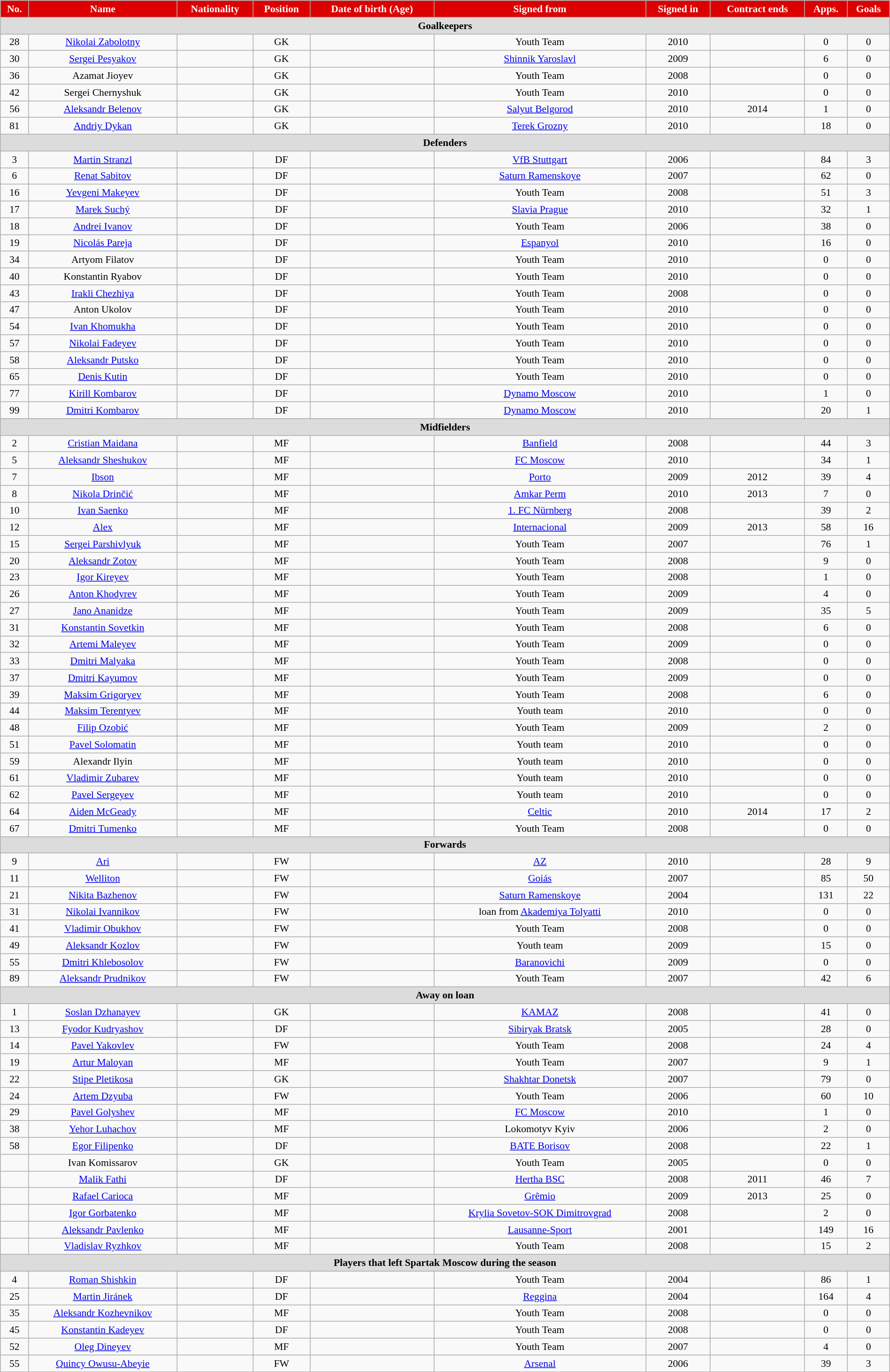<table class="wikitable"  style="text-align:center; font-size:90%; width:100%;">
<tr>
<th style="background:#DD0000; color:white; text-align:center;">No.</th>
<th style="background:#DD0000; color:white; text-align:center;">Name</th>
<th style="background:#DD0000; color:white; text-align:center;">Nationality</th>
<th style="background:#DD0000; color:white; text-align:center;">Position</th>
<th style="background:#DD0000; color:white; text-align:center;">Date of birth (Age)</th>
<th style="background:#DD0000; color:white; text-align:center;">Signed from</th>
<th style="background:#DD0000; color:white; text-align:center;">Signed in</th>
<th style="background:#DD0000; color:white; text-align:center;">Contract ends</th>
<th style="background:#DD0000; color:white; text-align:center;">Apps.</th>
<th style="background:#DD0000; color:white; text-align:center;">Goals</th>
</tr>
<tr>
<th colspan="11"  style="background:#dcdcdc; text-align:center;">Goalkeepers</th>
</tr>
<tr>
<td>28</td>
<td><a href='#'>Nikolai Zabolotny</a></td>
<td></td>
<td>GK</td>
<td></td>
<td>Youth Team</td>
<td>2010</td>
<td></td>
<td>0</td>
<td>0</td>
</tr>
<tr>
<td>30</td>
<td><a href='#'>Sergei Pesyakov</a></td>
<td></td>
<td>GK</td>
<td></td>
<td><a href='#'>Shinnik Yaroslavl</a></td>
<td>2009</td>
<td></td>
<td>6</td>
<td>0</td>
</tr>
<tr>
<td>36</td>
<td>Azamat Jioyev</td>
<td></td>
<td>GK</td>
<td></td>
<td>Youth Team</td>
<td>2008</td>
<td></td>
<td>0</td>
<td>0</td>
</tr>
<tr>
<td>42</td>
<td>Sergei Chernyshuk</td>
<td></td>
<td>GK</td>
<td></td>
<td>Youth Team</td>
<td>2010</td>
<td></td>
<td>0</td>
<td>0</td>
</tr>
<tr>
<td>56</td>
<td><a href='#'>Aleksandr Belenov</a></td>
<td></td>
<td>GK</td>
<td></td>
<td><a href='#'>Salyut Belgorod</a></td>
<td>2010</td>
<td>2014</td>
<td>1</td>
<td>0</td>
</tr>
<tr>
<td>81</td>
<td><a href='#'>Andriy Dykan</a></td>
<td></td>
<td>GK</td>
<td></td>
<td><a href='#'>Terek Grozny</a></td>
<td>2010</td>
<td></td>
<td>18</td>
<td>0</td>
</tr>
<tr>
<th colspan="11"  style="background:#dcdcdc; text-align:center;">Defenders</th>
</tr>
<tr>
<td>3</td>
<td><a href='#'>Martin Stranzl</a></td>
<td></td>
<td>DF</td>
<td></td>
<td><a href='#'>VfB Stuttgart</a></td>
<td>2006</td>
<td></td>
<td>84</td>
<td>3</td>
</tr>
<tr>
<td>6</td>
<td><a href='#'>Renat Sabitov</a></td>
<td></td>
<td>DF</td>
<td></td>
<td><a href='#'>Saturn Ramenskoye</a></td>
<td>2007</td>
<td></td>
<td>62</td>
<td>0</td>
</tr>
<tr>
<td>16</td>
<td><a href='#'>Yevgeni Makeyev</a></td>
<td></td>
<td>DF</td>
<td></td>
<td>Youth Team</td>
<td>2008</td>
<td></td>
<td>51</td>
<td>3</td>
</tr>
<tr>
<td>17</td>
<td><a href='#'>Marek Suchý</a></td>
<td></td>
<td>DF</td>
<td></td>
<td><a href='#'>Slavia Prague</a></td>
<td>2010</td>
<td></td>
<td>32</td>
<td>1</td>
</tr>
<tr>
<td>18</td>
<td><a href='#'>Andrei Ivanov</a></td>
<td></td>
<td>DF</td>
<td></td>
<td>Youth Team</td>
<td>2006</td>
<td></td>
<td>38</td>
<td>0</td>
</tr>
<tr>
<td>19</td>
<td><a href='#'>Nicolás Pareja</a></td>
<td></td>
<td>DF</td>
<td></td>
<td><a href='#'>Espanyol</a></td>
<td>2010</td>
<td></td>
<td>16</td>
<td>0</td>
</tr>
<tr>
<td>34</td>
<td>Artyom Filatov</td>
<td></td>
<td>DF</td>
<td></td>
<td>Youth Team</td>
<td>2010</td>
<td></td>
<td>0</td>
<td>0</td>
</tr>
<tr>
<td>40</td>
<td>Konstantin Ryabov</td>
<td></td>
<td>DF</td>
<td></td>
<td>Youth Team</td>
<td>2010</td>
<td></td>
<td>0</td>
<td>0</td>
</tr>
<tr>
<td>43</td>
<td><a href='#'>Irakli Chezhiya</a></td>
<td></td>
<td>DF</td>
<td></td>
<td>Youth Team</td>
<td>2008</td>
<td></td>
<td>0</td>
<td>0</td>
</tr>
<tr>
<td>47</td>
<td>Anton Ukolov</td>
<td></td>
<td>DF</td>
<td></td>
<td>Youth Team</td>
<td>2010</td>
<td></td>
<td>0</td>
<td>0</td>
</tr>
<tr>
<td>54</td>
<td><a href='#'>Ivan Khomukha</a></td>
<td></td>
<td>DF</td>
<td></td>
<td>Youth Team</td>
<td>2010</td>
<td></td>
<td>0</td>
<td>0</td>
</tr>
<tr>
<td>57</td>
<td><a href='#'>Nikolai Fadeyev</a></td>
<td></td>
<td>DF</td>
<td></td>
<td>Youth Team</td>
<td>2010</td>
<td></td>
<td>0</td>
<td>0</td>
</tr>
<tr>
<td>58</td>
<td><a href='#'>Aleksandr Putsko</a></td>
<td></td>
<td>DF</td>
<td></td>
<td>Youth Team</td>
<td>2010</td>
<td></td>
<td>0</td>
<td>0</td>
</tr>
<tr>
<td>65</td>
<td><a href='#'>Denis Kutin</a></td>
<td></td>
<td>DF</td>
<td></td>
<td>Youth Team</td>
<td>2010</td>
<td></td>
<td>0</td>
<td>0</td>
</tr>
<tr>
<td>77</td>
<td><a href='#'>Kirill Kombarov</a></td>
<td></td>
<td>DF</td>
<td></td>
<td><a href='#'>Dynamo Moscow</a></td>
<td>2010</td>
<td></td>
<td>1</td>
<td>0</td>
</tr>
<tr>
<td>99</td>
<td><a href='#'>Dmitri Kombarov</a></td>
<td></td>
<td>DF</td>
<td></td>
<td><a href='#'>Dynamo Moscow</a></td>
<td>2010</td>
<td></td>
<td>20</td>
<td>1</td>
</tr>
<tr>
<th colspan="11"  style="background:#dcdcdc; text-align:center;">Midfielders</th>
</tr>
<tr>
<td>2</td>
<td><a href='#'>Cristian Maidana</a></td>
<td></td>
<td>MF</td>
<td></td>
<td><a href='#'>Banfield</a></td>
<td>2008</td>
<td></td>
<td>44</td>
<td>3</td>
</tr>
<tr>
<td>5</td>
<td><a href='#'>Aleksandr Sheshukov</a></td>
<td></td>
<td>MF</td>
<td></td>
<td><a href='#'>FC Moscow</a></td>
<td>2010</td>
<td></td>
<td>34</td>
<td>1</td>
</tr>
<tr>
<td>7</td>
<td><a href='#'>Ibson</a></td>
<td></td>
<td>MF</td>
<td></td>
<td><a href='#'>Porto</a></td>
<td>2009</td>
<td>2012</td>
<td>39</td>
<td>4</td>
</tr>
<tr>
<td>8</td>
<td><a href='#'>Nikola Drinčić</a></td>
<td></td>
<td>MF</td>
<td></td>
<td><a href='#'>Amkar Perm</a></td>
<td>2010</td>
<td>2013</td>
<td>7</td>
<td>0</td>
</tr>
<tr>
<td>10</td>
<td><a href='#'>Ivan Saenko</a></td>
<td></td>
<td>MF</td>
<td></td>
<td><a href='#'>1. FC Nürnberg</a></td>
<td>2008</td>
<td></td>
<td>39</td>
<td>2</td>
</tr>
<tr>
<td>12</td>
<td><a href='#'>Alex</a></td>
<td></td>
<td>MF</td>
<td></td>
<td><a href='#'>Internacional</a></td>
<td>2009</td>
<td>2013</td>
<td>58</td>
<td>16</td>
</tr>
<tr>
<td>15</td>
<td><a href='#'>Sergei Parshivlyuk</a></td>
<td></td>
<td>MF</td>
<td></td>
<td>Youth Team</td>
<td>2007</td>
<td></td>
<td>76</td>
<td>1</td>
</tr>
<tr>
<td>20</td>
<td><a href='#'>Aleksandr Zotov</a></td>
<td></td>
<td>MF</td>
<td></td>
<td>Youth Team</td>
<td>2008</td>
<td></td>
<td>9</td>
<td>0</td>
</tr>
<tr>
<td>23</td>
<td><a href='#'>Igor Kireyev</a></td>
<td></td>
<td>MF</td>
<td></td>
<td>Youth Team</td>
<td>2008</td>
<td></td>
<td>1</td>
<td>0</td>
</tr>
<tr>
<td>26</td>
<td><a href='#'>Anton Khodyrev</a></td>
<td></td>
<td>MF</td>
<td></td>
<td>Youth Team</td>
<td>2009</td>
<td></td>
<td>4</td>
<td>0</td>
</tr>
<tr>
<td>27</td>
<td><a href='#'>Jano Ananidze</a></td>
<td></td>
<td>MF</td>
<td></td>
<td>Youth Team</td>
<td>2009</td>
<td></td>
<td>35</td>
<td>5</td>
</tr>
<tr>
<td>31</td>
<td><a href='#'>Konstantin Sovetkin</a></td>
<td></td>
<td>MF</td>
<td></td>
<td>Youth Team</td>
<td>2008</td>
<td></td>
<td>6</td>
<td>0</td>
</tr>
<tr>
<td>32</td>
<td><a href='#'>Artemi Maleyev</a></td>
<td></td>
<td>MF</td>
<td></td>
<td>Youth Team</td>
<td>2009</td>
<td></td>
<td>0</td>
<td>0</td>
</tr>
<tr>
<td>33</td>
<td><a href='#'>Dmitri Malyaka</a></td>
<td></td>
<td>MF</td>
<td></td>
<td>Youth Team</td>
<td>2008</td>
<td></td>
<td>0</td>
<td>0</td>
</tr>
<tr>
<td>37</td>
<td><a href='#'>Dmitri Kayumov</a></td>
<td></td>
<td>MF</td>
<td></td>
<td>Youth Team</td>
<td>2009</td>
<td></td>
<td>0</td>
<td>0</td>
</tr>
<tr>
<td>39</td>
<td><a href='#'>Maksim Grigoryev</a></td>
<td></td>
<td>MF</td>
<td></td>
<td>Youth Team</td>
<td>2008</td>
<td></td>
<td>6</td>
<td>0</td>
</tr>
<tr>
<td>44</td>
<td><a href='#'>Maksim Terentyev</a></td>
<td></td>
<td>MF</td>
<td></td>
<td>Youth team</td>
<td>2010</td>
<td></td>
<td>0</td>
<td>0</td>
</tr>
<tr>
<td>48</td>
<td><a href='#'>Filip Ozobić</a></td>
<td></td>
<td>MF</td>
<td></td>
<td>Youth Team</td>
<td>2009</td>
<td></td>
<td>2</td>
<td>0</td>
</tr>
<tr>
<td>51</td>
<td><a href='#'>Pavel Solomatin</a></td>
<td></td>
<td>MF</td>
<td></td>
<td>Youth team</td>
<td>2010</td>
<td></td>
<td>0</td>
<td>0</td>
</tr>
<tr>
<td>59</td>
<td>Alexandr Ilyin</td>
<td></td>
<td>MF</td>
<td></td>
<td>Youth team</td>
<td>2010</td>
<td></td>
<td>0</td>
<td>0</td>
</tr>
<tr>
<td>61</td>
<td><a href='#'>Vladimir Zubarev</a></td>
<td></td>
<td>MF</td>
<td></td>
<td>Youth team</td>
<td>2010</td>
<td></td>
<td>0</td>
<td>0</td>
</tr>
<tr>
<td>62</td>
<td><a href='#'>Pavel Sergeyev</a></td>
<td></td>
<td>MF</td>
<td></td>
<td>Youth team</td>
<td>2010</td>
<td></td>
<td>0</td>
<td>0</td>
</tr>
<tr>
<td>64</td>
<td><a href='#'>Aiden McGeady</a></td>
<td></td>
<td>MF</td>
<td></td>
<td><a href='#'>Celtic</a></td>
<td>2010</td>
<td>2014</td>
<td>17</td>
<td>2</td>
</tr>
<tr>
<td>67</td>
<td><a href='#'>Dmitri Tumenko</a></td>
<td></td>
<td>MF</td>
<td></td>
<td>Youth Team</td>
<td>2008</td>
<td></td>
<td>0</td>
<td>0</td>
</tr>
<tr>
<th colspan="11"  style="background:#dcdcdc; text-align:center;">Forwards</th>
</tr>
<tr>
<td>9</td>
<td><a href='#'>Ari</a></td>
<td></td>
<td>FW</td>
<td></td>
<td><a href='#'>AZ</a></td>
<td>2010</td>
<td></td>
<td>28</td>
<td>9</td>
</tr>
<tr>
<td>11</td>
<td><a href='#'>Welliton</a></td>
<td></td>
<td>FW</td>
<td></td>
<td><a href='#'>Goiás</a></td>
<td>2007</td>
<td></td>
<td>85</td>
<td>50</td>
</tr>
<tr>
<td>21</td>
<td><a href='#'>Nikita Bazhenov</a></td>
<td></td>
<td>FW</td>
<td></td>
<td><a href='#'>Saturn Ramenskoye</a></td>
<td>2004</td>
<td></td>
<td>131</td>
<td>22</td>
</tr>
<tr>
<td>31</td>
<td><a href='#'>Nikolai Ivannikov</a></td>
<td></td>
<td>FW</td>
<td></td>
<td>loan from <a href='#'>Akademiya Tolyatti</a></td>
<td>2010</td>
<td></td>
<td>0</td>
<td>0</td>
</tr>
<tr>
<td>41</td>
<td><a href='#'>Vladimir Obukhov</a></td>
<td></td>
<td>FW</td>
<td></td>
<td>Youth Team</td>
<td>2008</td>
<td></td>
<td>0</td>
<td>0</td>
</tr>
<tr>
<td>49</td>
<td><a href='#'>Aleksandr Kozlov</a></td>
<td></td>
<td>FW</td>
<td></td>
<td>Youth team</td>
<td>2009</td>
<td></td>
<td>15</td>
<td>0</td>
</tr>
<tr>
<td>55</td>
<td><a href='#'>Dmitri Khlebosolov</a></td>
<td></td>
<td>FW</td>
<td></td>
<td><a href='#'>Baranovichi</a></td>
<td>2009</td>
<td></td>
<td>0</td>
<td>0</td>
</tr>
<tr>
<td>89</td>
<td><a href='#'>Aleksandr Prudnikov</a></td>
<td></td>
<td>FW</td>
<td></td>
<td>Youth Team</td>
<td>2007</td>
<td></td>
<td>42</td>
<td>6</td>
</tr>
<tr>
<th colspan="11"  style="background:#dcdcdc; text-align:center;">Away on loan</th>
</tr>
<tr>
<td>1</td>
<td><a href='#'>Soslan Dzhanayev</a></td>
<td></td>
<td>GK</td>
<td></td>
<td><a href='#'>KAMAZ</a></td>
<td>2008</td>
<td></td>
<td>41</td>
<td>0</td>
</tr>
<tr>
<td>13</td>
<td><a href='#'>Fyodor Kudryashov</a></td>
<td></td>
<td>DF</td>
<td></td>
<td><a href='#'>Sibiryak Bratsk</a></td>
<td>2005</td>
<td></td>
<td>28</td>
<td>0</td>
</tr>
<tr>
<td>14</td>
<td><a href='#'>Pavel Yakovlev</a></td>
<td></td>
<td>FW</td>
<td></td>
<td>Youth Team</td>
<td>2008</td>
<td></td>
<td>24</td>
<td>4</td>
</tr>
<tr>
<td>19</td>
<td><a href='#'>Artur Maloyan</a></td>
<td></td>
<td>MF</td>
<td></td>
<td>Youth Team</td>
<td>2007</td>
<td></td>
<td>9</td>
<td>1</td>
</tr>
<tr>
<td>22</td>
<td><a href='#'>Stipe Pletikosa</a></td>
<td></td>
<td>GK</td>
<td></td>
<td><a href='#'>Shakhtar Donetsk</a></td>
<td>2007</td>
<td></td>
<td>79</td>
<td>0</td>
</tr>
<tr>
<td>24</td>
<td><a href='#'>Artem Dzyuba</a></td>
<td></td>
<td>FW</td>
<td></td>
<td>Youth Team</td>
<td>2006</td>
<td></td>
<td>60</td>
<td>10</td>
</tr>
<tr>
<td>29</td>
<td><a href='#'>Pavel Golyshev</a></td>
<td></td>
<td>MF</td>
<td></td>
<td><a href='#'>FC Moscow</a></td>
<td>2010</td>
<td></td>
<td>1</td>
<td>0</td>
</tr>
<tr>
<td>38</td>
<td><a href='#'>Yehor Luhachov</a></td>
<td></td>
<td>MF</td>
<td></td>
<td>Lokomotyv Kyiv</td>
<td>2006</td>
<td></td>
<td>2</td>
<td>0</td>
</tr>
<tr>
<td>58</td>
<td><a href='#'>Egor Filipenko</a></td>
<td></td>
<td>DF</td>
<td></td>
<td><a href='#'>BATE Borisov</a></td>
<td>2008</td>
<td></td>
<td>22</td>
<td>1</td>
</tr>
<tr>
<td></td>
<td>Ivan Komissarov</td>
<td></td>
<td>GK</td>
<td></td>
<td>Youth Team</td>
<td>2005</td>
<td></td>
<td>0</td>
<td>0</td>
</tr>
<tr>
<td></td>
<td><a href='#'>Malik Fathi</a></td>
<td></td>
<td>DF</td>
<td></td>
<td><a href='#'>Hertha BSC</a></td>
<td>2008</td>
<td>2011</td>
<td>46</td>
<td>7</td>
</tr>
<tr>
<td></td>
<td><a href='#'>Rafael Carioca</a></td>
<td></td>
<td>MF</td>
<td></td>
<td><a href='#'>Grêmio</a></td>
<td>2009</td>
<td>2013</td>
<td>25</td>
<td>0</td>
</tr>
<tr>
<td></td>
<td><a href='#'>Igor Gorbatenko</a></td>
<td></td>
<td>MF</td>
<td></td>
<td><a href='#'>Krylia Sovetov-SOK Dimitrovgrad</a></td>
<td>2008</td>
<td></td>
<td>2</td>
<td>0</td>
</tr>
<tr>
<td></td>
<td><a href='#'>Aleksandr Pavlenko</a></td>
<td></td>
<td>MF</td>
<td></td>
<td><a href='#'>Lausanne-Sport</a></td>
<td>2001</td>
<td></td>
<td>149</td>
<td>16</td>
</tr>
<tr>
<td></td>
<td><a href='#'>Vladislav Ryzhkov</a></td>
<td></td>
<td>MF</td>
<td></td>
<td>Youth Team</td>
<td>2008</td>
<td></td>
<td>15</td>
<td>2</td>
</tr>
<tr>
<th colspan="11"  style="background:#dcdcdc; text-align:center;">Players that left Spartak Moscow during the season</th>
</tr>
<tr>
<td>4</td>
<td><a href='#'>Roman Shishkin</a></td>
<td></td>
<td>DF</td>
<td></td>
<td>Youth Team</td>
<td>2004</td>
<td></td>
<td>86</td>
<td>1</td>
</tr>
<tr>
<td>25</td>
<td><a href='#'>Martin Jiránek</a></td>
<td></td>
<td>DF</td>
<td></td>
<td><a href='#'>Reggina</a></td>
<td>2004</td>
<td></td>
<td>164</td>
<td>4</td>
</tr>
<tr>
<td>35</td>
<td><a href='#'>Aleksandr Kozhevnikov</a></td>
<td></td>
<td>MF</td>
<td></td>
<td>Youth Team</td>
<td>2008</td>
<td></td>
<td>0</td>
<td>0</td>
</tr>
<tr>
<td>45</td>
<td><a href='#'>Konstantin Kadeyev</a></td>
<td></td>
<td>DF</td>
<td></td>
<td>Youth Team</td>
<td>2008</td>
<td></td>
<td>0</td>
<td>0</td>
</tr>
<tr>
<td>52</td>
<td><a href='#'>Oleg Dineyev</a></td>
<td></td>
<td>MF</td>
<td></td>
<td>Youth Team</td>
<td>2007</td>
<td></td>
<td>4</td>
<td>0</td>
</tr>
<tr>
<td>55</td>
<td><a href='#'>Quincy Owusu-Abeyie</a></td>
<td></td>
<td>FW</td>
<td></td>
<td><a href='#'>Arsenal</a></td>
<td>2006</td>
<td></td>
<td>39</td>
<td>3</td>
</tr>
</table>
